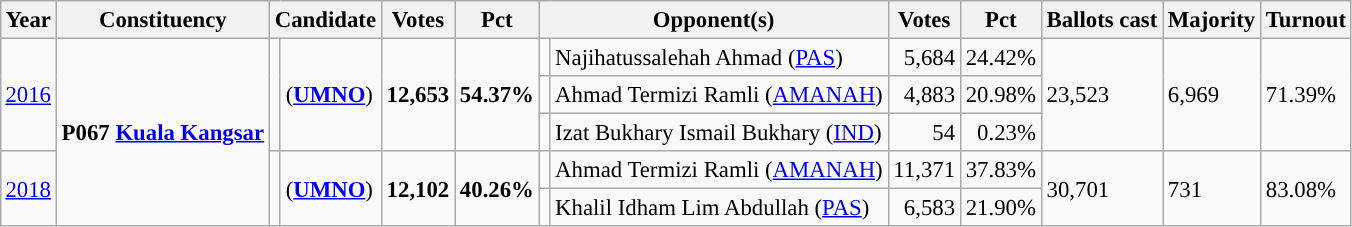<table class="wikitable" style="margin:0.5em ; font-size:95%">
<tr>
<th>Year</th>
<th>Constituency</th>
<th colspan=2>Candidate</th>
<th>Votes</th>
<th>Pct</th>
<th colspan=2>Opponent(s)</th>
<th>Votes</th>
<th>Pct</th>
<th>Ballots cast</th>
<th>Majority</th>
<th>Turnout</th>
</tr>
<tr>
<td rowspan=3><a href='#'>2016</a></td>
<td rowspan=5><strong>P067 <a href='#'>Kuala Kangsar</a></strong></td>
<td rowspan=3 ></td>
<td rowspan=3> (<a href='#'><strong>UMNO</strong></a>)</td>
<td rowspan=3 align="right"><strong>12,653</strong></td>
<td rowspan=3><strong>54.37%</strong></td>
<td></td>
<td>Najihatussalehah Ahmad (<a href='#'>PAS</a>)</td>
<td align="right">5,684</td>
<td>24.42%</td>
<td rowspan=3>23,523</td>
<td rowspan=3>6,969</td>
<td rowspan=3>71.39%</td>
</tr>
<tr>
<td></td>
<td>Ahmad Termizi Ramli (<a href='#'>AMANAH</a>)</td>
<td align="right">4,883</td>
<td>20.98%</td>
</tr>
<tr>
<td></td>
<td>Izat Bukhary Ismail Bukhary (<a href='#'>IND</a>)</td>
<td style="text-align:right;">54</td>
<td style="text-align:right;">0.23%</td>
</tr>
<tr>
<td rowspan=2><a href='#'>2018</a></td>
<td rowspan=2 ></td>
<td rowspan=2> (<a href='#'><strong>UMNO</strong></a>)</td>
<td rowspan=2 align="right"><strong>12,102</strong></td>
<td rowspan=2><strong>40.26%</strong></td>
<td></td>
<td>Ahmad Termizi Ramli (<a href='#'>AMANAH</a>)</td>
<td align="right">11,371</td>
<td>37.83%</td>
<td rowspan=2>30,701</td>
<td rowspan=2>731</td>
<td rowspan=2>83.08%</td>
</tr>
<tr>
<td></td>
<td>Khalil Idham Lim Abdullah (<a href='#'>PAS</a>)</td>
<td align="right">6,583</td>
<td>21.90%</td>
</tr>
</table>
